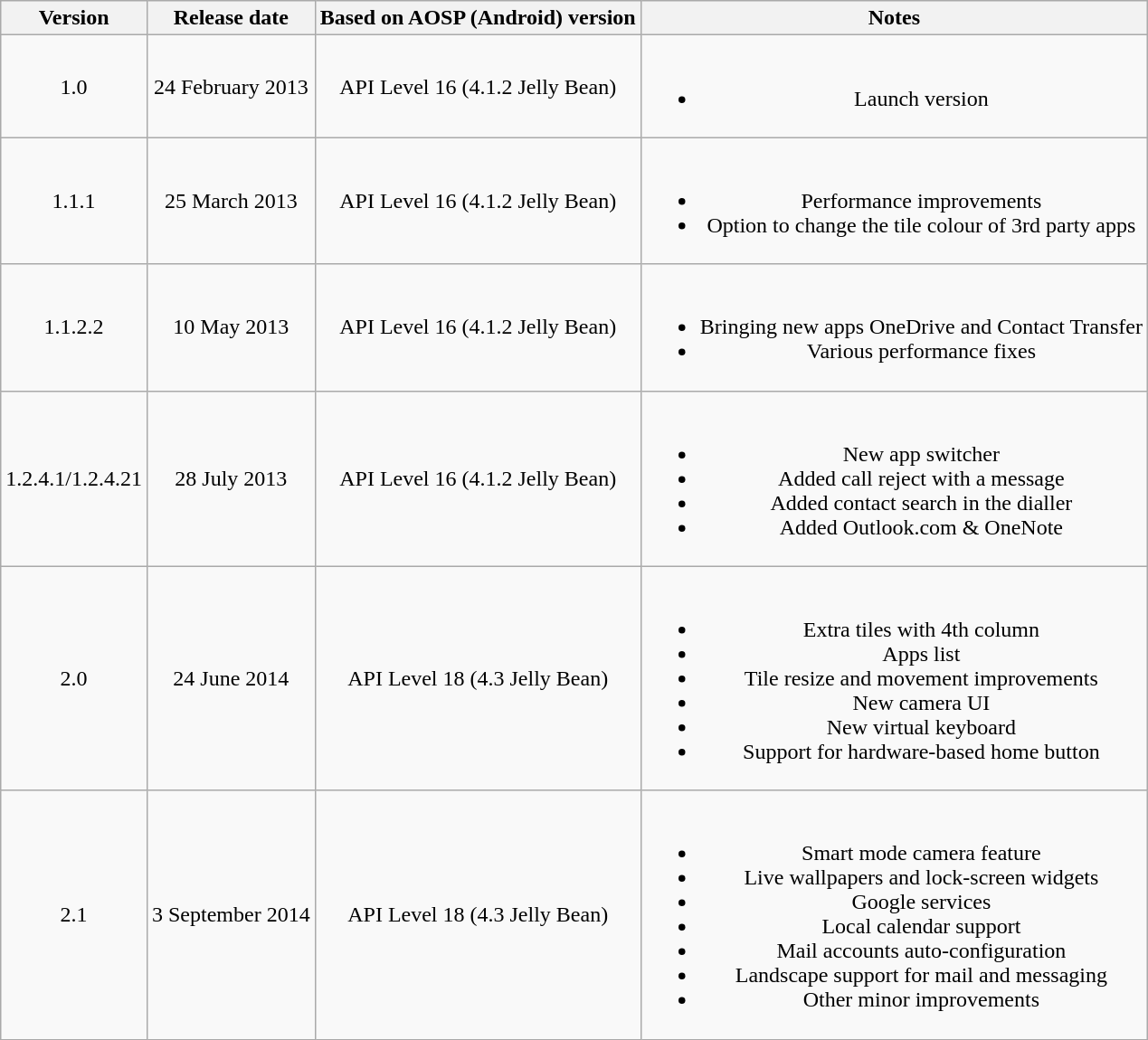<table class="wikitable" style="float:center; text-align:center; margin-left:1em; margin-right:0">
<tr>
<th>Version</th>
<th>Release date</th>
<th>Based on AOSP (Android) version</th>
<th>Notes</th>
</tr>
<tr>
<td>1.0</td>
<td>24 February 2013</td>
<td>API Level 16 (4.1.2 Jelly Bean)</td>
<td><br><ul><li>Launch version</li></ul></td>
</tr>
<tr>
<td>1.1.1</td>
<td>25 March 2013</td>
<td>API Level 16 (4.1.2 Jelly Bean)</td>
<td><br><ul><li>Performance improvements</li><li>Option to change the tile colour of 3rd party apps</li></ul></td>
</tr>
<tr>
<td>1.1.2.2</td>
<td>10 May 2013</td>
<td>API Level 16 (4.1.2 Jelly Bean)</td>
<td><br><ul><li>Bringing new apps OneDrive and Contact Transfer</li><li>Various performance fixes</li></ul></td>
</tr>
<tr>
<td>1.2.4.1/1.2.4.21</td>
<td>28 July 2013</td>
<td>API Level 16 (4.1.2 Jelly Bean)</td>
<td><br><ul><li>New app switcher</li><li>Added call reject with a message</li><li>Added contact search in the dialler</li><li>Added Outlook.com & OneNote</li></ul></td>
</tr>
<tr>
<td>2.0</td>
<td>24 June 2014</td>
<td>API Level 18 (4.3 Jelly Bean)</td>
<td><br><ul><li>Extra tiles with 4th column</li><li>Apps list</li><li>Tile resize and movement improvements</li><li>New camera UI</li><li>New virtual keyboard</li><li>Support for hardware-based home button</li></ul></td>
</tr>
<tr>
<td>2.1</td>
<td>3 September 2014</td>
<td>API Level 18 (4.3 Jelly Bean)</td>
<td><br><ul><li>Smart mode camera feature</li><li>Live wallpapers and lock-screen widgets</li><li>Google services</li><li>Local calendar support</li><li>Mail accounts auto-configuration</li><li>Landscape support for mail and messaging</li><li>Other minor improvements</li></ul></td>
</tr>
</table>
